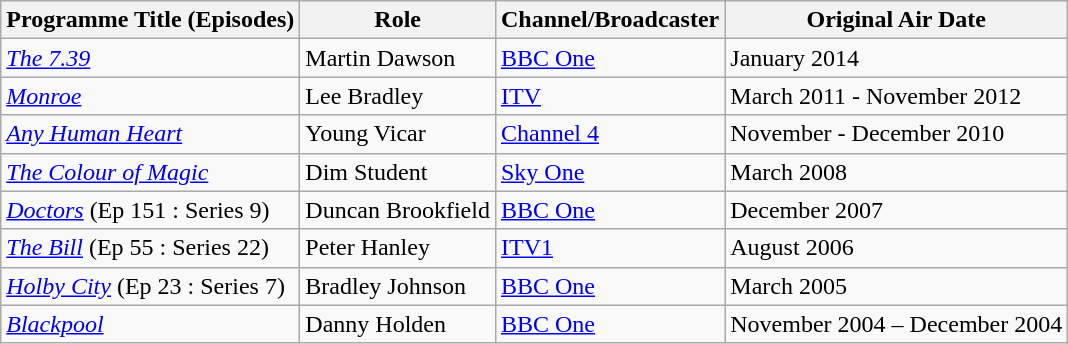<table class="wikitable">
<tr>
<th>Programme Title (Episodes)</th>
<th>Role</th>
<th>Channel/Broadcaster</th>
<th>Original Air Date</th>
</tr>
<tr>
<td><em><a href='#'>The 7.39</a></em></td>
<td>Martin Dawson</td>
<td><a href='#'>BBC One</a></td>
<td>January 2014</td>
</tr>
<tr>
<td><em><a href='#'>Monroe</a></em></td>
<td>Lee Bradley</td>
<td><a href='#'>ITV</a></td>
<td>March 2011 - November 2012</td>
</tr>
<tr>
<td><em><a href='#'>Any Human Heart</a></em></td>
<td>Young Vicar</td>
<td><a href='#'>Channel 4</a></td>
<td>November - December 2010</td>
</tr>
<tr>
<td><em><a href='#'>The Colour of Magic</a></em></td>
<td>Dim Student</td>
<td><a href='#'>Sky One</a></td>
<td>March 2008</td>
</tr>
<tr>
<td><em><a href='#'>Doctors</a></em> (Ep 151 : Series 9)</td>
<td>Duncan Brookfield</td>
<td><a href='#'>BBC One</a></td>
<td>December 2007</td>
</tr>
<tr>
<td><em><a href='#'>The Bill</a></em> (Ep 55 : Series 22)</td>
<td>Peter Hanley</td>
<td><a href='#'>ITV1</a></td>
<td>August 2006</td>
</tr>
<tr>
<td><em><a href='#'>Holby City</a></em> (Ep 23 : Series 7)</td>
<td>Bradley Johnson</td>
<td><a href='#'>BBC One</a></td>
<td>March 2005</td>
</tr>
<tr>
<td><em><a href='#'>Blackpool</a></em></td>
<td>Danny Holden</td>
<td><a href='#'>BBC One</a></td>
<td>November 2004 – December 2004</td>
</tr>
</table>
